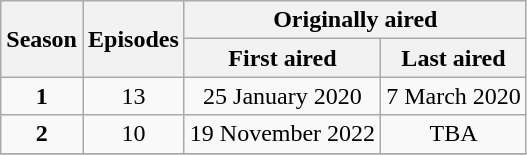<table class="wikitable" style="text-align: center;">
<tr>
<th rowspan="2">Season</th>
<th rowspan="2">Episodes</th>
<th colspan="2">Originally aired</th>
</tr>
<tr>
<th>First aired</th>
<th>Last aired</th>
</tr>
<tr>
<td><strong>1</strong></td>
<td>13</td>
<td>25 January 2020</td>
<td>7 March 2020</td>
</tr>
<tr>
<td><strong>2</strong></td>
<td>10</td>
<td>19 November 2022</td>
<td>TBA</td>
</tr>
<tr>
</tr>
</table>
